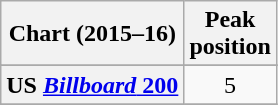<table class="wikitable sortable plainrowheaders" style="text-align:center">
<tr>
<th scope="col">Chart (2015–16)</th>
<th scope="col">Peak<br> position</th>
</tr>
<tr>
</tr>
<tr>
</tr>
<tr>
</tr>
<tr>
</tr>
<tr>
</tr>
<tr>
</tr>
<tr>
</tr>
<tr>
</tr>
<tr>
</tr>
<tr>
</tr>
<tr>
</tr>
<tr>
</tr>
<tr>
</tr>
<tr>
</tr>
<tr>
</tr>
<tr>
</tr>
<tr>
</tr>
<tr>
<th scope="row">US <a href='#'><em>Billboard</em> 200</a></th>
<td>5</td>
</tr>
<tr>
</tr>
</table>
